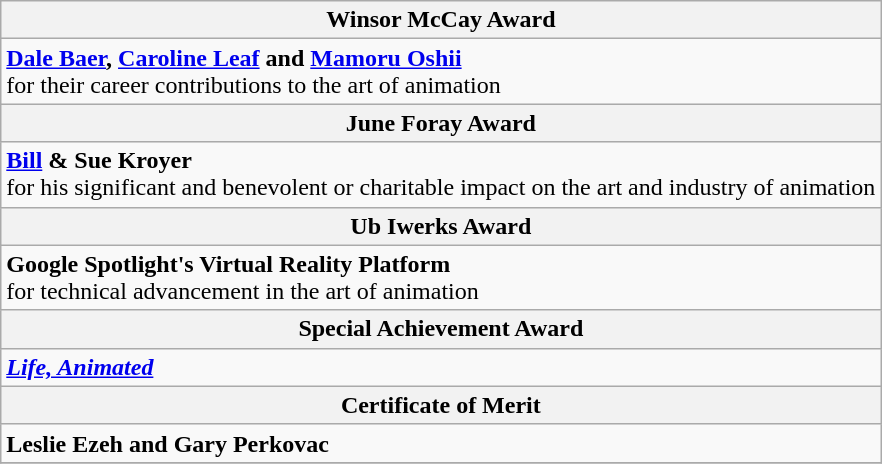<table class=wikitable style="width=100%">
<tr>
<th style="width=50%">Winsor McCay Award</th>
</tr>
<tr>
<td valign="top"><strong><a href='#'>Dale Baer</a>, <a href='#'>Caroline Leaf</a> and <a href='#'>Mamoru Oshii</a></strong><br>for their career contributions to the art of animation</td>
</tr>
<tr>
<th style="width=50%">June Foray Award</th>
</tr>
<tr>
<td valign="top"><strong><a href='#'>Bill</a> & Sue Kroyer</strong><br> for his significant and benevolent or charitable impact on the art and industry of animation</td>
</tr>
<tr>
<th style="width=50%">Ub Iwerks Award</th>
</tr>
<tr>
<td valign="top"><strong>Google Spotlight's Virtual Reality Platform</strong><br> for technical advancement in the art of animation</td>
</tr>
<tr>
<th style="width=50%">Special Achievement Award</th>
</tr>
<tr>
<td valign="top"><strong><em><a href='#'>Life, Animated</a></em></strong></td>
</tr>
<tr>
<th style="width=50%">Certificate of Merit</th>
</tr>
<tr>
<td valign="top"><strong>Leslie Ezeh and Gary Perkovac</strong></td>
</tr>
<tr>
</tr>
</table>
